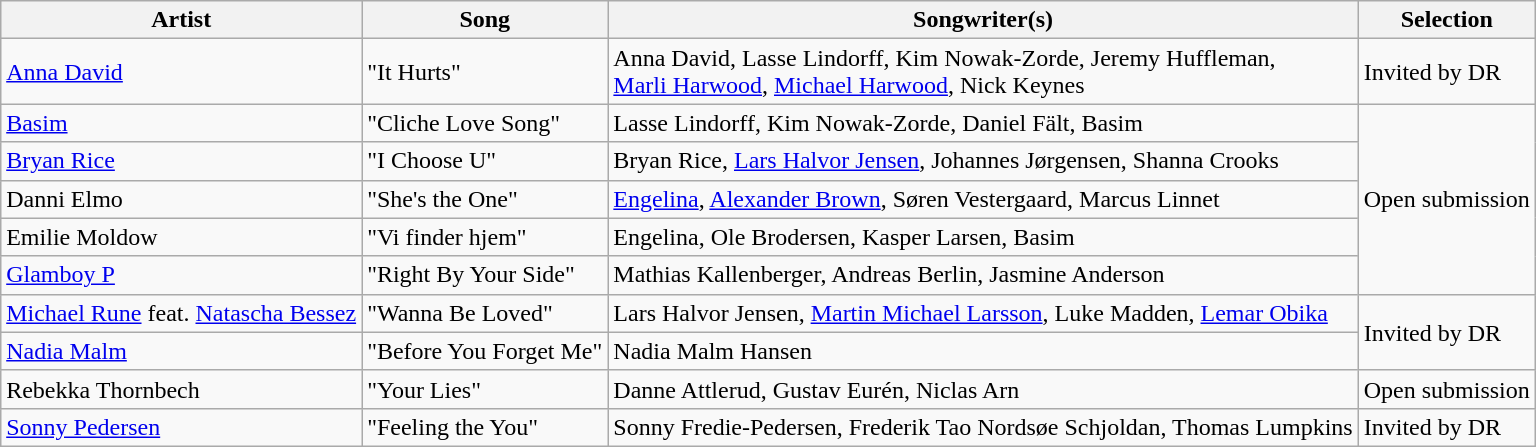<table class="sortable wikitable" style="margin: 1em auto 1em auto;">
<tr>
<th>Artist</th>
<th>Song</th>
<th>Songwriter(s)</th>
<th>Selection</th>
</tr>
<tr>
<td><a href='#'>Anna David</a></td>
<td>"It Hurts"</td>
<td>Anna David, Lasse Lindorff, Kim Nowak-Zorde, Jeremy Huffleman,<br><a href='#'>Marli Harwood</a>, <a href='#'>Michael Harwood</a>, Nick Keynes</td>
<td>Invited by DR</td>
</tr>
<tr>
<td><a href='#'>Basim</a></td>
<td>"Cliche Love Song"</td>
<td>Lasse Lindorff, Kim Nowak-Zorde, Daniel Fält, Basim</td>
<td rowspan="5">Open submission</td>
</tr>
<tr>
<td><a href='#'>Bryan Rice</a></td>
<td>"I Choose U"</td>
<td>Bryan Rice, <a href='#'>Lars Halvor Jensen</a>, Johannes Jørgensen, Shanna Crooks</td>
</tr>
<tr>
<td>Danni Elmo</td>
<td>"She's the One"</td>
<td><a href='#'>Engelina</a>, <a href='#'>Alexander Brown</a>, Søren Vestergaard, Marcus Linnet</td>
</tr>
<tr>
<td>Emilie Moldow</td>
<td>"Vi finder hjem"</td>
<td>Engelina, Ole Brodersen, Kasper Larsen, Basim</td>
</tr>
<tr>
<td><a href='#'>Glamboy P</a></td>
<td>"Right By Your Side"</td>
<td>Mathias Kallenberger, Andreas Berlin, Jasmine Anderson</td>
</tr>
<tr>
<td><a href='#'>Michael Rune</a> feat. <a href='#'>Natascha Bessez</a></td>
<td>"Wanna Be Loved"</td>
<td>Lars Halvor Jensen, <a href='#'>Martin Michael Larsson</a>, Luke Madden, <a href='#'>Lemar Obika</a></td>
<td rowspan="2">Invited by DR</td>
</tr>
<tr>
<td><a href='#'>Nadia Malm</a></td>
<td>"Before You Forget Me"</td>
<td>Nadia Malm Hansen</td>
</tr>
<tr>
<td>Rebekka Thornbech</td>
<td>"Your Lies"</td>
<td>Danne Attlerud, Gustav Eurén, Niclas Arn</td>
<td>Open submission</td>
</tr>
<tr>
<td><a href='#'>Sonny Pedersen</a></td>
<td>"Feeling the You"</td>
<td>Sonny Fredie-Pedersen, Frederik Tao Nordsøe Schjoldan, Thomas Lumpkins</td>
<td>Invited by DR</td>
</tr>
</table>
